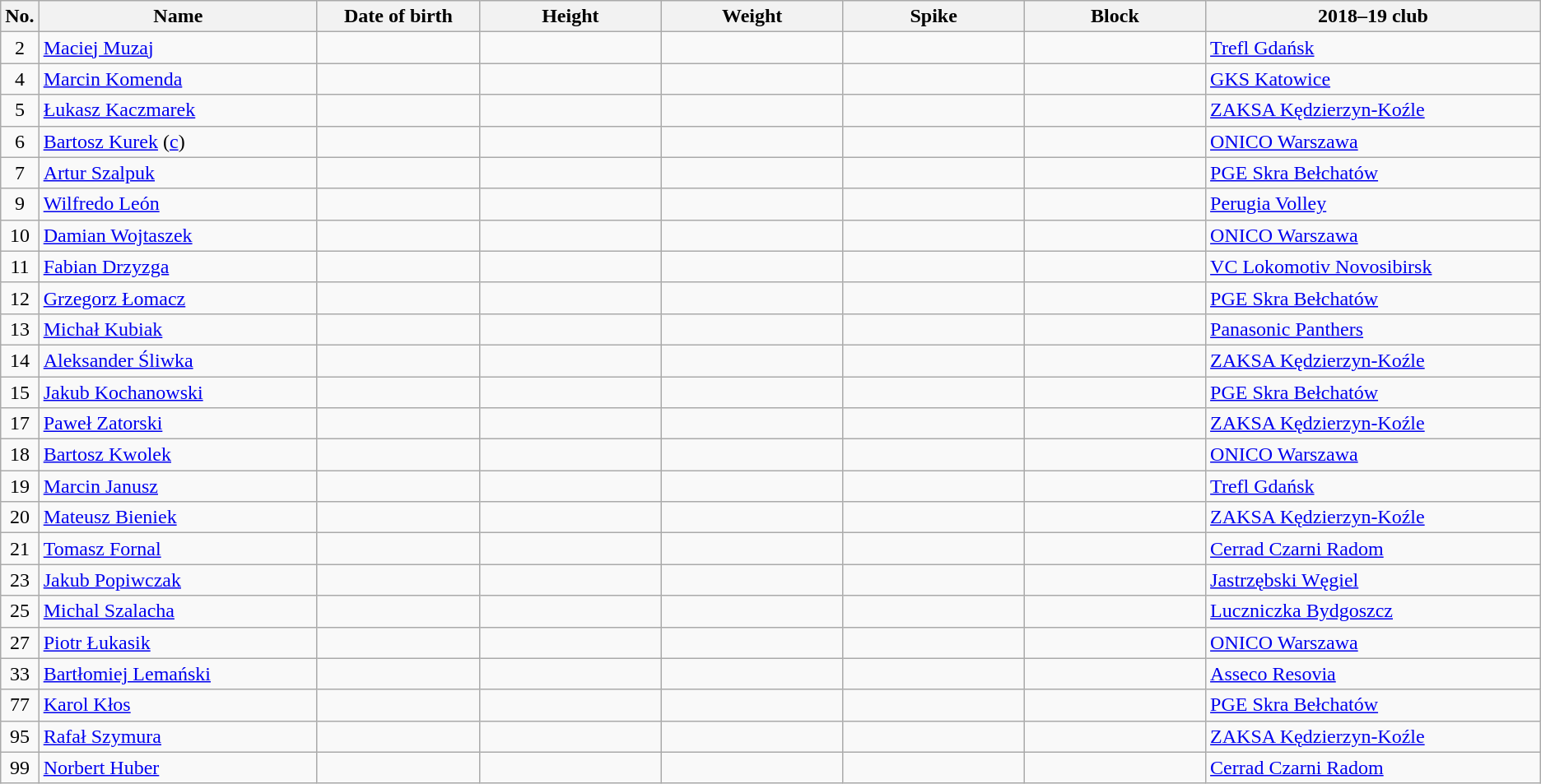<table class="wikitable sortable" style="font-size:100%; text-align:center;">
<tr>
<th>No.</th>
<th style="width:14em">Name</th>
<th style="width:8em">Date of birth</th>
<th style="width:9em">Height</th>
<th style="width:9em">Weight</th>
<th style="width:9em">Spike</th>
<th style="width:9em">Block</th>
<th style="width:17em">2018–19 club</th>
</tr>
<tr>
<td>2</td>
<td style="text-align:left;"><a href='#'>Maciej Muzaj</a></td>
<td style="text-align:right;"></td>
<td></td>
<td></td>
<td></td>
<td></td>
<td style="text-align:left;"> <a href='#'>Trefl Gdańsk</a></td>
</tr>
<tr>
<td>4</td>
<td style="text-align:left;"><a href='#'>Marcin Komenda</a></td>
<td style="text-align:right;"></td>
<td></td>
<td></td>
<td></td>
<td></td>
<td style="text-align:left;"> <a href='#'>GKS Katowice</a></td>
</tr>
<tr>
<td>5</td>
<td style="text-align:left;"><a href='#'>Łukasz Kaczmarek</a></td>
<td style="text-align:right;"></td>
<td></td>
<td></td>
<td></td>
<td></td>
<td style="text-align:left;"> <a href='#'>ZAKSA Kędzierzyn-Koźle</a></td>
</tr>
<tr>
<td>6</td>
<td style="text-align:left;"><a href='#'>Bartosz Kurek</a> (<a href='#'>c</a>)</td>
<td style="text-align:right;"></td>
<td></td>
<td></td>
<td></td>
<td></td>
<td style="text-align:left;"> <a href='#'>ONICO Warszawa</a></td>
</tr>
<tr>
<td>7</td>
<td style="text-align:left;"><a href='#'>Artur Szalpuk</a></td>
<td style="text-align:right;"></td>
<td></td>
<td></td>
<td></td>
<td></td>
<td style="text-align:left;"> <a href='#'>PGE Skra Bełchatów</a></td>
</tr>
<tr>
<td>9</td>
<td style="text-align:left;"><a href='#'>Wilfredo León</a></td>
<td style="text-align:right;"></td>
<td></td>
<td></td>
<td></td>
<td></td>
<td style="text-align:left;"> <a href='#'>Perugia Volley</a></td>
</tr>
<tr>
<td>10</td>
<td style="text-align:left;"><a href='#'>Damian Wojtaszek</a></td>
<td style="text-align:right;"></td>
<td></td>
<td></td>
<td></td>
<td></td>
<td style="text-align:left;"> <a href='#'>ONICO Warszawa</a></td>
</tr>
<tr>
<td>11</td>
<td style="text-align:left;"><a href='#'>Fabian Drzyzga</a></td>
<td style="text-align:right;"></td>
<td></td>
<td></td>
<td></td>
<td></td>
<td style="text-align:left;"> <a href='#'>VC Lokomotiv Novosibirsk</a></td>
</tr>
<tr>
<td>12</td>
<td style="text-align:left;"><a href='#'>Grzegorz Łomacz</a></td>
<td style="text-align:right;"></td>
<td></td>
<td></td>
<td></td>
<td></td>
<td style="text-align:left;"> <a href='#'>PGE Skra Bełchatów</a></td>
</tr>
<tr>
<td>13</td>
<td style="text-align:left;"><a href='#'>Michał Kubiak</a></td>
<td style="text-align:right;"></td>
<td></td>
<td></td>
<td></td>
<td></td>
<td style="text-align:left;"> <a href='#'>Panasonic Panthers</a></td>
</tr>
<tr>
<td>14</td>
<td style="text-align:left;"><a href='#'>Aleksander Śliwka</a></td>
<td style="text-align:right;"></td>
<td></td>
<td></td>
<td></td>
<td></td>
<td style="text-align:left;"> <a href='#'>ZAKSA Kędzierzyn-Koźle</a></td>
</tr>
<tr>
<td>15</td>
<td style="text-align:left;"><a href='#'>Jakub Kochanowski</a></td>
<td style="text-align:right;"></td>
<td></td>
<td></td>
<td></td>
<td></td>
<td style="text-align:left;"> <a href='#'>PGE Skra Bełchatów</a></td>
</tr>
<tr>
<td>17</td>
<td style="text-align:left;"><a href='#'>Paweł Zatorski</a></td>
<td style="text-align:right;"></td>
<td></td>
<td></td>
<td></td>
<td></td>
<td style="text-align:left;"> <a href='#'>ZAKSA Kędzierzyn-Koźle</a></td>
</tr>
<tr>
<td>18</td>
<td style="text-align:left;"><a href='#'>Bartosz Kwolek</a></td>
<td style="text-align:right;"></td>
<td></td>
<td></td>
<td></td>
<td></td>
<td style="text-align:left;"> <a href='#'>ONICO Warszawa</a></td>
</tr>
<tr>
<td>19</td>
<td style="text-align:left;"><a href='#'>Marcin Janusz</a></td>
<td style="text-align:right;"></td>
<td></td>
<td></td>
<td></td>
<td></td>
<td style="text-align:left;"> <a href='#'>Trefl Gdańsk</a></td>
</tr>
<tr>
<td>20</td>
<td style="text-align:left;"><a href='#'>Mateusz Bieniek</a></td>
<td style="text-align:right;"></td>
<td></td>
<td></td>
<td></td>
<td></td>
<td style="text-align:left;"> <a href='#'>ZAKSA Kędzierzyn-Koźle</a></td>
</tr>
<tr>
<td>21</td>
<td style="text-align:left;"><a href='#'>Tomasz Fornal</a></td>
<td style="text-align:right;"></td>
<td></td>
<td></td>
<td></td>
<td></td>
<td style="text-align:left;"> <a href='#'>Cerrad Czarni Radom</a></td>
</tr>
<tr>
<td>23</td>
<td style="text-align:left;"><a href='#'>Jakub Popiwczak</a></td>
<td style="text-align:right;"></td>
<td></td>
<td></td>
<td></td>
<td></td>
<td style="text-align:left;"> <a href='#'>Jastrzębski Węgiel</a></td>
</tr>
<tr>
<td>25</td>
<td style="text-align:left;"><a href='#'>Michal Szalacha</a></td>
<td style="text-align:right;"></td>
<td></td>
<td></td>
<td></td>
<td></td>
<td style="text-align:left;"> <a href='#'>Luczniczka Bydgoszcz</a></td>
</tr>
<tr>
<td>27</td>
<td style="text-align:left;"><a href='#'>Piotr Łukasik</a></td>
<td style="text-align:right;"></td>
<td></td>
<td></td>
<td></td>
<td></td>
<td style="text-align:left;"> <a href='#'>ONICO Warszawa</a></td>
</tr>
<tr>
<td>33</td>
<td style="text-align:left;"><a href='#'>Bartłomiej Lemański</a></td>
<td style="text-align:right;"></td>
<td></td>
<td></td>
<td></td>
<td></td>
<td style="text-align:left;"> <a href='#'>Asseco Resovia</a></td>
</tr>
<tr>
<td>77</td>
<td style="text-align:left;"><a href='#'>Karol Kłos</a></td>
<td style="text-align:right;"></td>
<td></td>
<td></td>
<td></td>
<td></td>
<td style="text-align:left;"> <a href='#'>PGE Skra Bełchatów</a></td>
</tr>
<tr>
<td>95</td>
<td style="text-align:left;"><a href='#'>Rafał Szymura</a></td>
<td style="text-align:right;"></td>
<td></td>
<td></td>
<td></td>
<td></td>
<td style="text-align:left;"> <a href='#'>ZAKSA Kędzierzyn-Koźle</a></td>
</tr>
<tr>
<td>99</td>
<td style="text-align:left;"><a href='#'>Norbert Huber</a></td>
<td style="text-align:right;"></td>
<td></td>
<td></td>
<td></td>
<td></td>
<td style="text-align:left;"> <a href='#'>Cerrad Czarni Radom</a></td>
</tr>
</table>
